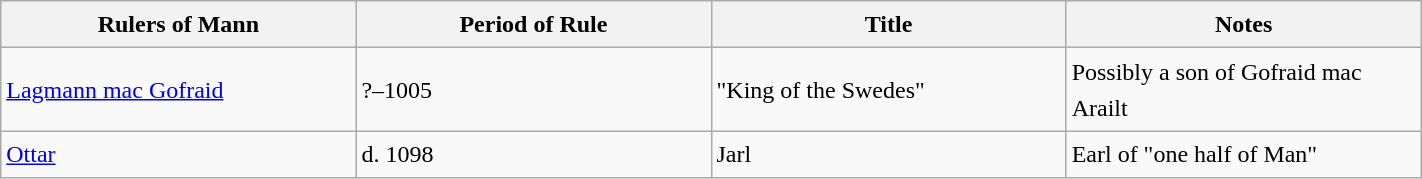<table class="wikitable sortable" style="font-size:100%; width:75%; border:0px; text-align:left; line-height:150%;">
<tr>
<th width="15%">Rulers of Mann</th>
<th width="15%">Period of Rule</th>
<th width="15%">Title</th>
<th width="15%">Notes</th>
</tr>
<tr>
<td><a href='#'>Lagmann mac Gofraid</a></td>
<td>?–1005</td>
<td>"King of the Swedes"</td>
<td>Possibly a son of Gofraid mac Arailt</td>
</tr>
<tr>
<td><a href='#'>Ottar</a></td>
<td>d. 1098</td>
<td>Jarl</td>
<td>Earl of "one half of Man"</td>
</tr>
<tr>
</tr>
</table>
